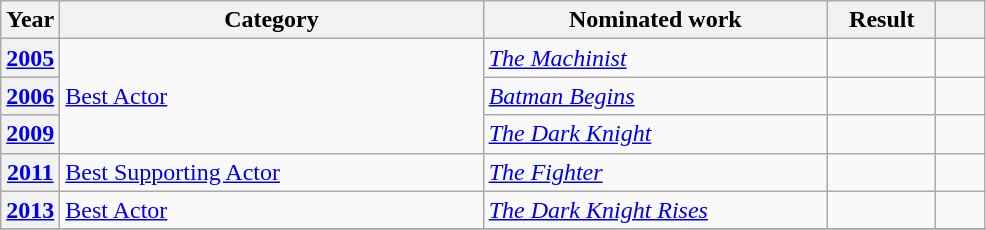<table class="wikitable sortable">
<tr>
<th style="width:6%;" scope="col">Year</th>
<th style="width:43%;" scope="col">Category</th>
<th style="width:35%;" scope="col">Nominated work</th>
<th style="width:11%;" scope="col">Result</th>
<th style="width:5%;" scope="col" class="unsortable"></th>
</tr>
<tr>
<th scope="row" style="text-align:center;"><a href='#'>2005</a></th>
<td rowspan="3"><a href='#'>Best Actor</a></td>
<td><em><a href='#'>The Machinist</a></em></td>
<td></td>
<td style="text-align:center;"></td>
</tr>
<tr>
<th scope="row" style="text-align:center;"><a href='#'>2006</a></th>
<td><em><a href='#'>Batman Begins</a></em></td>
<td></td>
<td style="text-align:center;"></td>
</tr>
<tr>
<th scope="row" style="text-align:center;"><a href='#'>2009</a></th>
<td><em><a href='#'>The Dark Knight</a></em></td>
<td></td>
<td style="text-align:center;"></td>
</tr>
<tr>
<th scope="row" style="text-align:center;"><a href='#'>2011</a></th>
<td><a href='#'>Best Supporting Actor</a></td>
<td><em><a href='#'>The Fighter</a></em></td>
<td></td>
<td style="text-align:center;"></td>
</tr>
<tr>
<th scope="row" style="text-align:center;"><a href='#'>2013</a></th>
<td><a href='#'>Best Actor</a></td>
<td><em><a href='#'>The Dark Knight Rises</a></em></td>
<td></td>
<td style="text-align:center;"></td>
</tr>
<tr>
</tr>
</table>
